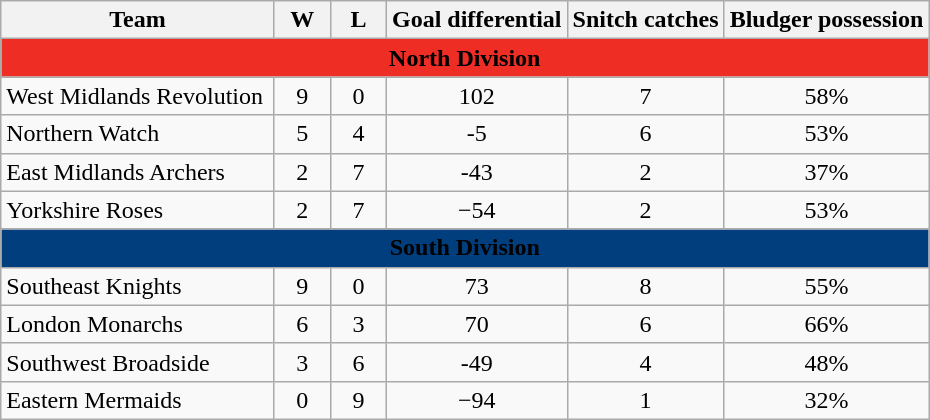<table class="wikitable" style="text-align:center;">
<tr>
<th width="175">Team</th>
<th width="30">W</th>
<th width="30">L</th>
<th>Goal differential</th>
<th>Snitch catches</th>
<th>Bludger possession</th>
</tr>
<tr>
<th style="background:#EE2E24;" colspan="6"><span>North Division</span></th>
</tr>
<tr>
<td style="text-align:left;">West Midlands Revolution</td>
<td>9</td>
<td>0</td>
<td>102</td>
<td>7</td>
<td>58%</td>
</tr>
<tr>
<td style="text-align:left;">Northern Watch</td>
<td>5</td>
<td>4</td>
<td>-5</td>
<td>6</td>
<td>53%</td>
</tr>
<tr>
<td style="text-align:left;">East Midlands Archers</td>
<td>2</td>
<td>7</td>
<td>-43</td>
<td>2</td>
<td>37%</td>
</tr>
<tr>
<td style="text-align:left;">Yorkshire Roses</td>
<td>2</td>
<td>7</td>
<td>−54</td>
<td>2</td>
<td>53%</td>
</tr>
<tr>
<th style="background:#003E7E;" colspan="6"><span>South Division</span></th>
</tr>
<tr>
<td style="text-align:left;">Southeast Knights</td>
<td>9</td>
<td>0</td>
<td>73</td>
<td>8</td>
<td>55%</td>
</tr>
<tr>
<td style="text-align:left;">London Monarchs</td>
<td>6</td>
<td>3</td>
<td>70</td>
<td>6</td>
<td>66%</td>
</tr>
<tr>
<td style="text-align:left;">Southwest Broadside</td>
<td>3</td>
<td>6</td>
<td>-49</td>
<td>4</td>
<td>48%</td>
</tr>
<tr>
<td style="text-align:left;">Eastern Mermaids</td>
<td>0</td>
<td>9</td>
<td>−94</td>
<td>1</td>
<td>32%</td>
</tr>
</table>
